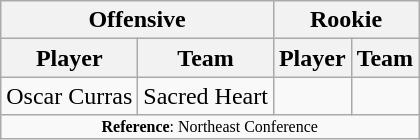<table class="wikitable">
<tr>
<th colspan="2">Offensive</th>
<th colspan="2">Rookie</th>
</tr>
<tr>
<th>Player</th>
<th>Team</th>
<th>Player</th>
<th>Team</th>
</tr>
<tr>
<td>Oscar Curras</td>
<td>Sacred Heart</td>
<td></td>
<td></td>
</tr>
<tr>
<td colspan="12"  style="font-size:8pt; text-align:center;"><strong>Reference</strong>: Northeast Conference</td>
</tr>
</table>
